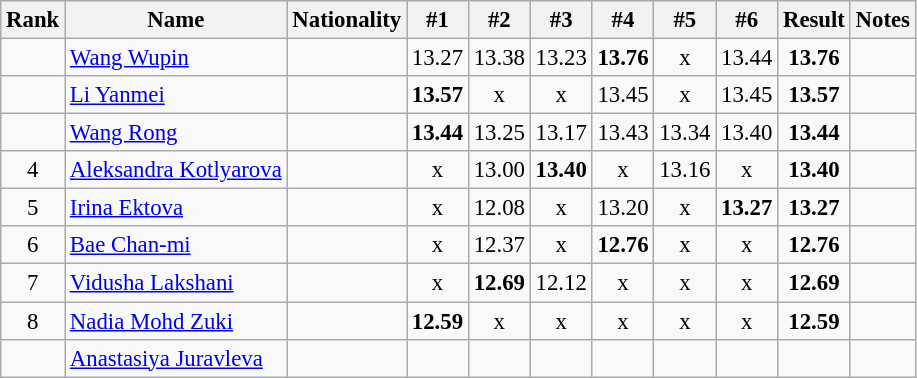<table class="wikitable sortable" style="text-align:center;font-size:95%">
<tr>
<th>Rank</th>
<th>Name</th>
<th>Nationality</th>
<th>#1</th>
<th>#2</th>
<th>#3</th>
<th>#4</th>
<th>#5</th>
<th>#6</th>
<th>Result</th>
<th>Notes</th>
</tr>
<tr>
<td></td>
<td align=left><a href='#'>Wang Wupin</a></td>
<td align=left></td>
<td>13.27</td>
<td>13.38</td>
<td>13.23</td>
<td><strong>13.76</strong></td>
<td>x</td>
<td>13.44</td>
<td><strong>13.76</strong></td>
<td></td>
</tr>
<tr>
<td></td>
<td align=left><a href='#'>Li Yanmei</a></td>
<td align=left></td>
<td><strong>13.57</strong></td>
<td>x</td>
<td>x</td>
<td>13.45</td>
<td>x</td>
<td>13.45</td>
<td><strong>13.57</strong></td>
<td></td>
</tr>
<tr>
<td></td>
<td align=left><a href='#'>Wang Rong</a></td>
<td align=left></td>
<td><strong>13.44</strong></td>
<td>13.25</td>
<td>13.17</td>
<td>13.43</td>
<td>13.34</td>
<td>13.40</td>
<td><strong>13.44</strong></td>
<td></td>
</tr>
<tr>
<td>4</td>
<td align=left><a href='#'>Aleksandra Kotlyarova</a></td>
<td align=left></td>
<td>x</td>
<td>13.00</td>
<td><strong>13.40</strong></td>
<td>x</td>
<td>13.16</td>
<td>x</td>
<td><strong>13.40</strong></td>
<td></td>
</tr>
<tr>
<td>5</td>
<td align=left><a href='#'>Irina Ektova</a></td>
<td align=left></td>
<td>x</td>
<td>12.08</td>
<td>x</td>
<td>13.20</td>
<td>x</td>
<td><strong>13.27</strong></td>
<td><strong>13.27</strong></td>
<td></td>
</tr>
<tr>
<td>6</td>
<td align=left><a href='#'>Bae Chan-mi</a></td>
<td align=left></td>
<td>x</td>
<td>12.37</td>
<td>x</td>
<td><strong>12.76</strong></td>
<td>x</td>
<td>x</td>
<td><strong>12.76</strong></td>
<td></td>
</tr>
<tr>
<td>7</td>
<td align=left><a href='#'>Vidusha Lakshani</a></td>
<td align=left></td>
<td>x</td>
<td><strong>12.69</strong></td>
<td>12.12</td>
<td>x</td>
<td>x</td>
<td>x</td>
<td><strong>12.69</strong></td>
<td></td>
</tr>
<tr>
<td>8</td>
<td align=left><a href='#'>Nadia Mohd Zuki</a></td>
<td align=left></td>
<td><strong>12.59</strong></td>
<td>x</td>
<td>x</td>
<td>x</td>
<td>x</td>
<td>x</td>
<td><strong>12.59</strong></td>
<td></td>
</tr>
<tr>
<td></td>
<td align=left><a href='#'>Anastasiya Juravleva</a></td>
<td align=left></td>
<td></td>
<td></td>
<td></td>
<td></td>
<td></td>
<td></td>
<td><strong></strong></td>
<td></td>
</tr>
</table>
